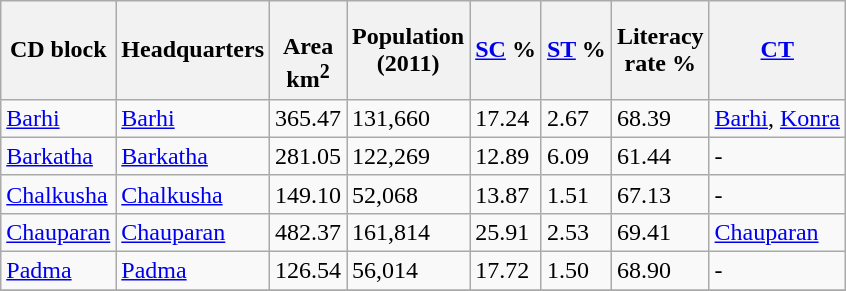<table class="wikitable sortable">
<tr>
<th>CD block</th>
<th>Headquarters</th>
<th><br>Area<br>km<sup>2</sup></th>
<th>Population<br>(2011)</th>
<th><a href='#'>SC</a> %</th>
<th><a href='#'>ST</a> %</th>
<th>Literacy<br> rate %</th>
<th><a href='#'>CT</a></th>
</tr>
<tr>
<td><a href='#'>Barhi</a></td>
<td><a href='#'>Barhi</a></td>
<td>365.47</td>
<td>131,660</td>
<td>17.24</td>
<td>2.67</td>
<td>68.39</td>
<td><a href='#'>Barhi</a>, <a href='#'>Konra</a></td>
</tr>
<tr>
<td><a href='#'>Barkatha</a></td>
<td><a href='#'>Barkatha</a></td>
<td>281.05</td>
<td>122,269</td>
<td>12.89</td>
<td>6.09</td>
<td>61.44</td>
<td>-</td>
</tr>
<tr>
<td><a href='#'>Chalkusha</a></td>
<td><a href='#'>Chalkusha</a></td>
<td>149.10</td>
<td>52,068</td>
<td>13.87</td>
<td>1.51</td>
<td>67.13</td>
<td>-</td>
</tr>
<tr>
<td><a href='#'>Chauparan</a></td>
<td><a href='#'>Chauparan</a></td>
<td>482.37</td>
<td>161,814</td>
<td>25.91</td>
<td>2.53</td>
<td>69.41</td>
<td><a href='#'>Chauparan</a></td>
</tr>
<tr>
<td><a href='#'>Padma</a></td>
<td><a href='#'>Padma</a></td>
<td>126.54</td>
<td>56,014</td>
<td>17.72</td>
<td>1.50</td>
<td>68.90</td>
<td>-</td>
</tr>
<tr>
</tr>
</table>
